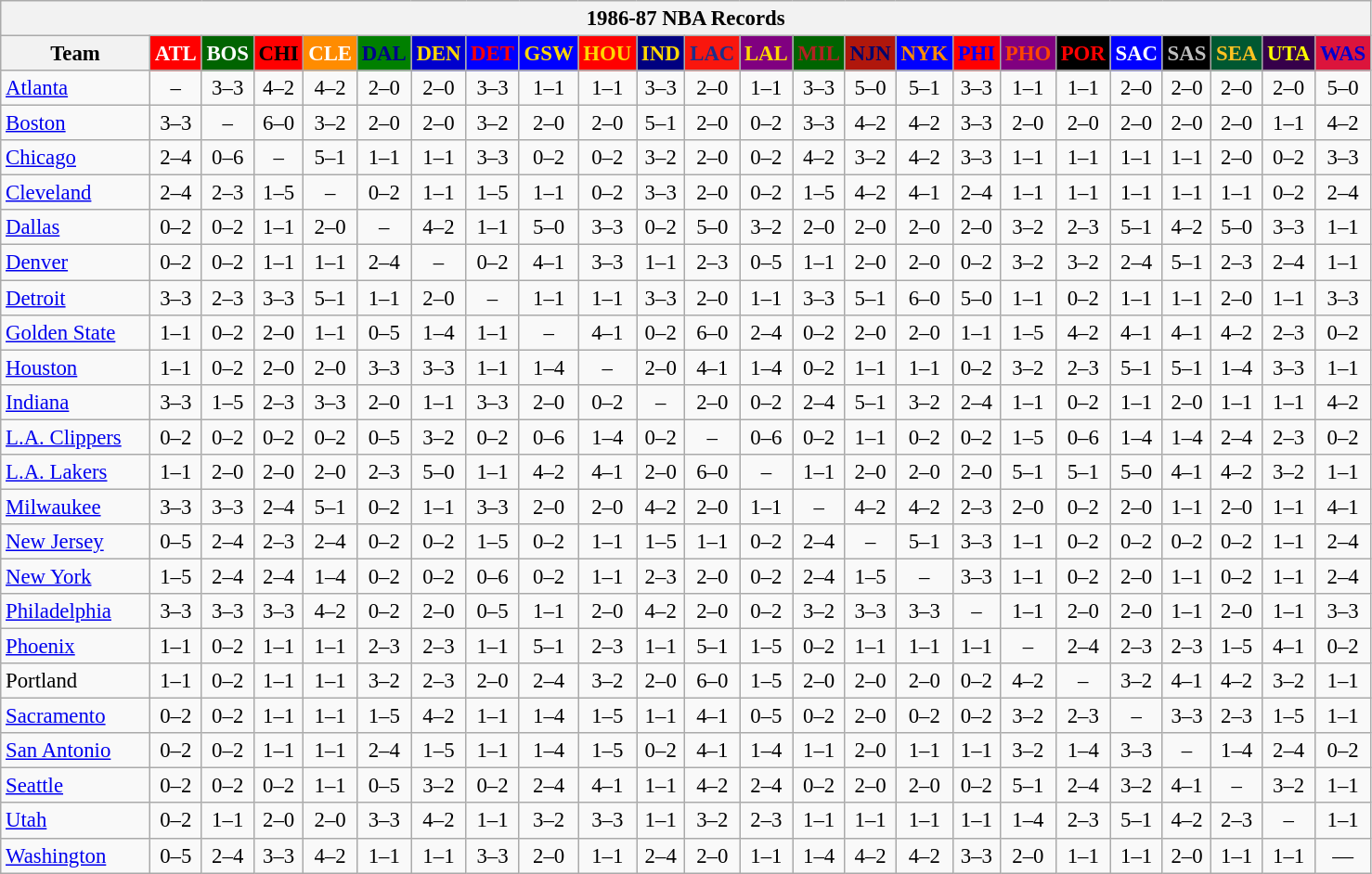<table class="wikitable" style="font-size:95%; text-align:center;">
<tr>
<th colspan=24>1986-87 NBA Records</th>
</tr>
<tr>
<th width=100>Team</th>
<th style="background:#FF0000;color:#FFFFFF;width=35">ATL</th>
<th style="background:#006400;color:#FFFFFF;width=35">BOS</th>
<th style="background:#FF0000;color:#000000;width=35">CHI</th>
<th style="background:#FF8C00;color:#FFFFFF;width=35">CLE</th>
<th style="background:#008000;color:#00008B;width=35">DAL</th>
<th style="background:#0000CD;color:#FFD700;width=35">DEN</th>
<th style="background:#0000FF;color:#FF0000;width=35">DET</th>
<th style="background:#0000FF;color:#FFD700;width=35">GSW</th>
<th style="background:#FF0000;color:#FFD700;width=35">HOU</th>
<th style="background:#000080;color:#FFD700;width=35">IND</th>
<th style="background:#F9160D;color:#1A2E8B;width=35">LAC</th>
<th style="background:#800080;color:#FFD700;width=35">LAL</th>
<th style="background:#006400;color:#B22222;width=35">MIL</th>
<th style="background:#B0170C;color:#00056D;width=35">NJN</th>
<th style="background:#0000FF;color:#FF8C00;width=35">NYK</th>
<th style="background:#FF0000;color:#0000FF;width=35">PHI</th>
<th style="background:#800080;color:#FF4500;width=35">PHO</th>
<th style="background:#000000;color:#FF0000;width=35">POR</th>
<th style="background:#0000FF;color:#FFFFFF;width=35">SAC</th>
<th style="background:#000000;color:#C0C0C0;width=35">SAS</th>
<th style="background:#005831;color:#FFC322;width=35">SEA</th>
<th style="background:#36004A;color:#FFFF00;width=35">UTA</th>
<th style="background:#DC143C;color:#0000CD;width=35">WAS</th>
</tr>
<tr>
<td style="text-align:left;"><a href='#'>Atlanta</a></td>
<td>–</td>
<td>3–3</td>
<td>4–2</td>
<td>4–2</td>
<td>2–0</td>
<td>2–0</td>
<td>3–3</td>
<td>1–1</td>
<td>1–1</td>
<td>3–3</td>
<td>2–0</td>
<td>1–1</td>
<td>3–3</td>
<td>5–0</td>
<td>5–1</td>
<td>3–3</td>
<td>1–1</td>
<td>1–1</td>
<td>2–0</td>
<td>2–0</td>
<td>2–0</td>
<td>2–0</td>
<td>5–0</td>
</tr>
<tr>
<td style="text-align:left;"><a href='#'>Boston</a></td>
<td>3–3</td>
<td>–</td>
<td>6–0</td>
<td>3–2</td>
<td>2–0</td>
<td>2–0</td>
<td>3–2</td>
<td>2–0</td>
<td>2–0</td>
<td>5–1</td>
<td>2–0</td>
<td>0–2</td>
<td>3–3</td>
<td>4–2</td>
<td>4–2</td>
<td>3–3</td>
<td>2–0</td>
<td>2–0</td>
<td>2–0</td>
<td>2–0</td>
<td>2–0</td>
<td>1–1</td>
<td>4–2</td>
</tr>
<tr>
<td style="text-align:left;"><a href='#'>Chicago</a></td>
<td>2–4</td>
<td>0–6</td>
<td>–</td>
<td>5–1</td>
<td>1–1</td>
<td>1–1</td>
<td>3–3</td>
<td>0–2</td>
<td>0–2</td>
<td>3–2</td>
<td>2–0</td>
<td>0–2</td>
<td>4–2</td>
<td>3–2</td>
<td>4–2</td>
<td>3–3</td>
<td>1–1</td>
<td>1–1</td>
<td>1–1</td>
<td>1–1</td>
<td>2–0</td>
<td>0–2</td>
<td>3–3</td>
</tr>
<tr>
<td style="text-align:left;"><a href='#'>Cleveland</a></td>
<td>2–4</td>
<td>2–3</td>
<td>1–5</td>
<td>–</td>
<td>0–2</td>
<td>1–1</td>
<td>1–5</td>
<td>1–1</td>
<td>0–2</td>
<td>3–3</td>
<td>2–0</td>
<td>0–2</td>
<td>1–5</td>
<td>4–2</td>
<td>4–1</td>
<td>2–4</td>
<td>1–1</td>
<td>1–1</td>
<td>1–1</td>
<td>1–1</td>
<td>1–1</td>
<td>0–2</td>
<td>2–4</td>
</tr>
<tr>
<td style="text-align:left;"><a href='#'>Dallas</a></td>
<td>0–2</td>
<td>0–2</td>
<td>1–1</td>
<td>2–0</td>
<td>–</td>
<td>4–2</td>
<td>1–1</td>
<td>5–0</td>
<td>3–3</td>
<td>0–2</td>
<td>5–0</td>
<td>3–2</td>
<td>2–0</td>
<td>2–0</td>
<td>2–0</td>
<td>2–0</td>
<td>3–2</td>
<td>2–3</td>
<td>5–1</td>
<td>4–2</td>
<td>5–0</td>
<td>3–3</td>
<td>1–1</td>
</tr>
<tr>
<td style="text-align:left;"><a href='#'>Denver</a></td>
<td>0–2</td>
<td>0–2</td>
<td>1–1</td>
<td>1–1</td>
<td>2–4</td>
<td>–</td>
<td>0–2</td>
<td>4–1</td>
<td>3–3</td>
<td>1–1</td>
<td>2–3</td>
<td>0–5</td>
<td>1–1</td>
<td>2–0</td>
<td>2–0</td>
<td>0–2</td>
<td>3–2</td>
<td>3–2</td>
<td>2–4</td>
<td>5–1</td>
<td>2–3</td>
<td>2–4</td>
<td>1–1</td>
</tr>
<tr>
<td style="text-align:left;"><a href='#'>Detroit</a></td>
<td>3–3</td>
<td>2–3</td>
<td>3–3</td>
<td>5–1</td>
<td>1–1</td>
<td>2–0</td>
<td>–</td>
<td>1–1</td>
<td>1–1</td>
<td>3–3</td>
<td>2–0</td>
<td>1–1</td>
<td>3–3</td>
<td>5–1</td>
<td>6–0</td>
<td>5–0</td>
<td>1–1</td>
<td>0–2</td>
<td>1–1</td>
<td>1–1</td>
<td>2–0</td>
<td>1–1</td>
<td>3–3</td>
</tr>
<tr>
<td style="text-align:left;"><a href='#'>Golden State</a></td>
<td>1–1</td>
<td>0–2</td>
<td>2–0</td>
<td>1–1</td>
<td>0–5</td>
<td>1–4</td>
<td>1–1</td>
<td>–</td>
<td>4–1</td>
<td>0–2</td>
<td>6–0</td>
<td>2–4</td>
<td>0–2</td>
<td>2–0</td>
<td>2–0</td>
<td>1–1</td>
<td>1–5</td>
<td>4–2</td>
<td>4–1</td>
<td>4–1</td>
<td>4–2</td>
<td>2–3</td>
<td>0–2</td>
</tr>
<tr>
<td style="text-align:left;"><a href='#'>Houston</a></td>
<td>1–1</td>
<td>0–2</td>
<td>2–0</td>
<td>2–0</td>
<td>3–3</td>
<td>3–3</td>
<td>1–1</td>
<td>1–4</td>
<td>–</td>
<td>2–0</td>
<td>4–1</td>
<td>1–4</td>
<td>0–2</td>
<td>1–1</td>
<td>1–1</td>
<td>0–2</td>
<td>3–2</td>
<td>2–3</td>
<td>5–1</td>
<td>5–1</td>
<td>1–4</td>
<td>3–3</td>
<td>1–1</td>
</tr>
<tr>
<td style="text-align:left;"><a href='#'>Indiana</a></td>
<td>3–3</td>
<td>1–5</td>
<td>2–3</td>
<td>3–3</td>
<td>2–0</td>
<td>1–1</td>
<td>3–3</td>
<td>2–0</td>
<td>0–2</td>
<td>–</td>
<td>2–0</td>
<td>0–2</td>
<td>2–4</td>
<td>5–1</td>
<td>3–2</td>
<td>2–4</td>
<td>1–1</td>
<td>0–2</td>
<td>1–1</td>
<td>2–0</td>
<td>1–1</td>
<td>1–1</td>
<td>4–2</td>
</tr>
<tr>
<td style="text-align:left;"><a href='#'>L.A. Clippers</a></td>
<td>0–2</td>
<td>0–2</td>
<td>0–2</td>
<td>0–2</td>
<td>0–5</td>
<td>3–2</td>
<td>0–2</td>
<td>0–6</td>
<td>1–4</td>
<td>0–2</td>
<td>–</td>
<td>0–6</td>
<td>0–2</td>
<td>1–1</td>
<td>0–2</td>
<td>0–2</td>
<td>1–5</td>
<td>0–6</td>
<td>1–4</td>
<td>1–4</td>
<td>2–4</td>
<td>2–3</td>
<td>0–2</td>
</tr>
<tr>
<td style="text-align:left;"><a href='#'>L.A. Lakers</a></td>
<td>1–1</td>
<td>2–0</td>
<td>2–0</td>
<td>2–0</td>
<td>2–3</td>
<td>5–0</td>
<td>1–1</td>
<td>4–2</td>
<td>4–1</td>
<td>2–0</td>
<td>6–0</td>
<td>–</td>
<td>1–1</td>
<td>2–0</td>
<td>2–0</td>
<td>2–0</td>
<td>5–1</td>
<td>5–1</td>
<td>5–0</td>
<td>4–1</td>
<td>4–2</td>
<td>3–2</td>
<td>1–1</td>
</tr>
<tr>
<td style="text-align:left;"><a href='#'>Milwaukee</a></td>
<td>3–3</td>
<td>3–3</td>
<td>2–4</td>
<td>5–1</td>
<td>0–2</td>
<td>1–1</td>
<td>3–3</td>
<td>2–0</td>
<td>2–0</td>
<td>4–2</td>
<td>2–0</td>
<td>1–1</td>
<td>–</td>
<td>4–2</td>
<td>4–2</td>
<td>2–3</td>
<td>2–0</td>
<td>0–2</td>
<td>2–0</td>
<td>1–1</td>
<td>2–0</td>
<td>1–1</td>
<td>4–1</td>
</tr>
<tr>
<td style="text-align:left;"><a href='#'>New Jersey</a></td>
<td>0–5</td>
<td>2–4</td>
<td>2–3</td>
<td>2–4</td>
<td>0–2</td>
<td>0–2</td>
<td>1–5</td>
<td>0–2</td>
<td>1–1</td>
<td>1–5</td>
<td>1–1</td>
<td>0–2</td>
<td>2–4</td>
<td>–</td>
<td>5–1</td>
<td>3–3</td>
<td>1–1</td>
<td>0–2</td>
<td>0–2</td>
<td>0–2</td>
<td>0–2</td>
<td>1–1</td>
<td>2–4</td>
</tr>
<tr>
<td style="text-align:left;"><a href='#'>New York</a></td>
<td>1–5</td>
<td>2–4</td>
<td>2–4</td>
<td>1–4</td>
<td>0–2</td>
<td>0–2</td>
<td>0–6</td>
<td>0–2</td>
<td>1–1</td>
<td>2–3</td>
<td>2–0</td>
<td>0–2</td>
<td>2–4</td>
<td>1–5</td>
<td>–</td>
<td>3–3</td>
<td>1–1</td>
<td>0–2</td>
<td>2–0</td>
<td>1–1</td>
<td>0–2</td>
<td>1–1</td>
<td>2–4</td>
</tr>
<tr>
<td style="text-align:left;"><a href='#'>Philadelphia</a></td>
<td>3–3</td>
<td>3–3</td>
<td>3–3</td>
<td>4–2</td>
<td>0–2</td>
<td>2–0</td>
<td>0–5</td>
<td>1–1</td>
<td>2–0</td>
<td>4–2</td>
<td>2–0</td>
<td>0–2</td>
<td>3–2</td>
<td>3–3</td>
<td>3–3</td>
<td>–</td>
<td>1–1</td>
<td>2–0</td>
<td>2–0</td>
<td>1–1</td>
<td>2–0</td>
<td>1–1</td>
<td>3–3</td>
</tr>
<tr>
<td style="text-align:left;"><a href='#'>Phoenix</a></td>
<td>1–1</td>
<td>0–2</td>
<td>1–1</td>
<td>1–1</td>
<td>2–3</td>
<td>2–3</td>
<td>1–1</td>
<td>5–1</td>
<td>2–3</td>
<td>1–1</td>
<td>5–1</td>
<td>1–5</td>
<td>0–2</td>
<td>1–1</td>
<td>1–1</td>
<td>1–1</td>
<td>–</td>
<td>2–4</td>
<td>2–3</td>
<td>2–3</td>
<td>1–5</td>
<td>4–1</td>
<td>0–2</td>
</tr>
<tr>
<td style="text-align:left;">Portland</td>
<td>1–1</td>
<td>0–2</td>
<td>1–1</td>
<td>1–1</td>
<td>3–2</td>
<td>2–3</td>
<td>2–0</td>
<td>2–4</td>
<td>3–2</td>
<td>2–0</td>
<td>6–0</td>
<td>1–5</td>
<td>2–0</td>
<td>2–0</td>
<td>2–0</td>
<td>0–2</td>
<td>4–2</td>
<td>–</td>
<td>3–2</td>
<td>4–1</td>
<td>4–2</td>
<td>3–2</td>
<td>1–1</td>
</tr>
<tr>
<td style="text-align:left;"><a href='#'>Sacramento</a></td>
<td>0–2</td>
<td>0–2</td>
<td>1–1</td>
<td>1–1</td>
<td>1–5</td>
<td>4–2</td>
<td>1–1</td>
<td>1–4</td>
<td>1–5</td>
<td>1–1</td>
<td>4–1</td>
<td>0–5</td>
<td>0–2</td>
<td>2–0</td>
<td>0–2</td>
<td>0–2</td>
<td>3–2</td>
<td>2–3</td>
<td>–</td>
<td>3–3</td>
<td>2–3</td>
<td>1–5</td>
<td>1–1</td>
</tr>
<tr>
<td style="text-align:left;"><a href='#'>San Antonio</a></td>
<td>0–2</td>
<td>0–2</td>
<td>1–1</td>
<td>1–1</td>
<td>2–4</td>
<td>1–5</td>
<td>1–1</td>
<td>1–4</td>
<td>1–5</td>
<td>0–2</td>
<td>4–1</td>
<td>1–4</td>
<td>1–1</td>
<td>2–0</td>
<td>1–1</td>
<td>1–1</td>
<td>3–2</td>
<td>1–4</td>
<td>3–3</td>
<td>–</td>
<td>1–4</td>
<td>2–4</td>
<td>0–2</td>
</tr>
<tr>
<td style="text-align:left;"><a href='#'>Seattle</a></td>
<td>0–2</td>
<td>0–2</td>
<td>0–2</td>
<td>1–1</td>
<td>0–5</td>
<td>3–2</td>
<td>0–2</td>
<td>2–4</td>
<td>4–1</td>
<td>1–1</td>
<td>4–2</td>
<td>2–4</td>
<td>0–2</td>
<td>2–0</td>
<td>2–0</td>
<td>0–2</td>
<td>5–1</td>
<td>2–4</td>
<td>3–2</td>
<td>4–1</td>
<td>–</td>
<td>3–2</td>
<td>1–1</td>
</tr>
<tr>
<td style="text-align:left;"><a href='#'>Utah</a></td>
<td>0–2</td>
<td>1–1</td>
<td>2–0</td>
<td>2–0</td>
<td>3–3</td>
<td>4–2</td>
<td>1–1</td>
<td>3–2</td>
<td>3–3</td>
<td>1–1</td>
<td>3–2</td>
<td>2–3</td>
<td>1–1</td>
<td>1–1</td>
<td>1–1</td>
<td>1–1</td>
<td>1–4</td>
<td>2–3</td>
<td>5–1</td>
<td>4–2</td>
<td>2–3</td>
<td>–</td>
<td>1–1</td>
</tr>
<tr>
<td style="text-align:left;"><a href='#'>Washington</a></td>
<td>0–5</td>
<td>2–4</td>
<td>3–3</td>
<td>4–2</td>
<td>1–1</td>
<td>1–1</td>
<td>3–3</td>
<td>2–0</td>
<td>1–1</td>
<td>2–4</td>
<td>2–0</td>
<td>1–1</td>
<td>1–4</td>
<td>4–2</td>
<td>4–2</td>
<td>3–3</td>
<td>2–0</td>
<td>1–1</td>
<td>1–1</td>
<td>2–0</td>
<td>1–1</td>
<td>1–1</td>
<td>—</td>
</tr>
</table>
